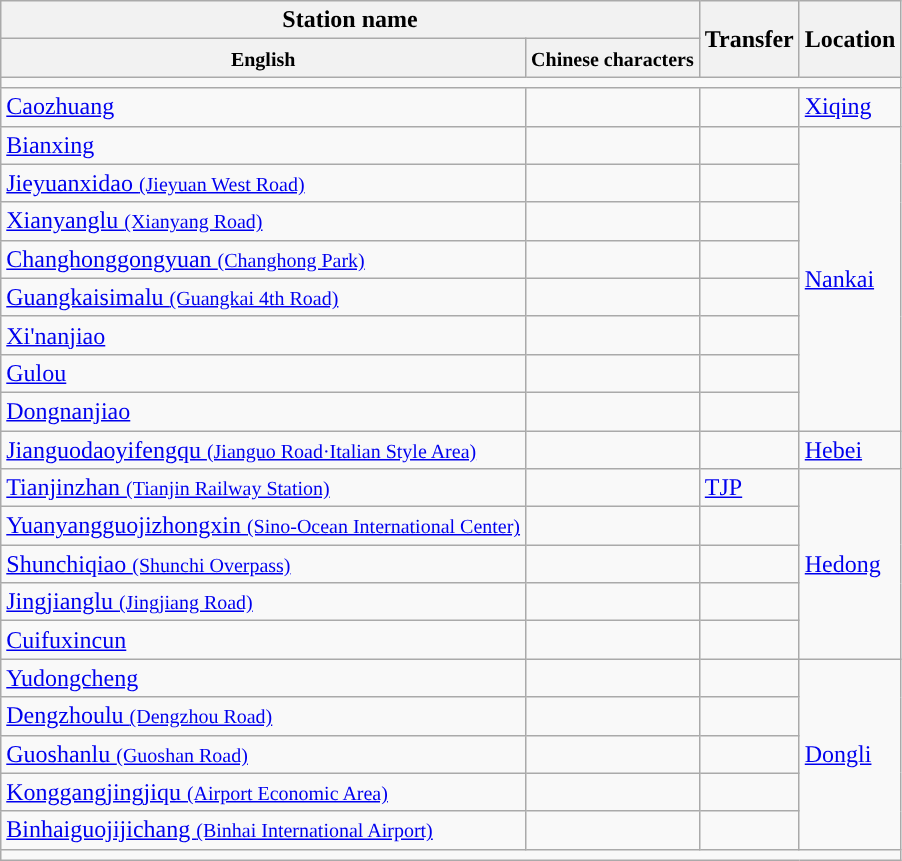<table class="wikitable">
<tr>
<th colspan=2>Station name</th>
<th rowspan=2>Transfer</th>
<th rowspan=2>Location</th>
</tr>
<tr>
<th><small>English</small></th>
<th><small>Chinese characters</small></th>
</tr>
<tr style="background:#">
<td colspan = "4"></td>
</tr>
<tr>
<td><a href='#'>Caozhuang</a></td>
<td><span> </span></td>
<td></td>
<td rowspan=1><a href='#'>Xiqing</a></td>
</tr>
<tr>
<td><a href='#'>Bianxing</a></td>
<td><span></span></td>
<td></td>
<td rowspan=8><a href='#'>Nankai</a></td>
</tr>
<tr>
<td><a href='#'>Jieyuanxidao <small>(Jieyuan West Road)</small></a></td>
<td><span></span></td>
<td></td>
</tr>
<tr>
<td><a href='#'>Xianyanglu <small>(Xianyang Road)</small></a></td>
<td><span></span></td>
<td></td>
</tr>
<tr>
<td><a href='#'>Changhonggongyuan <small>(Changhong Park)</small></a></td>
<td><span></span></td>
<td></td>
</tr>
<tr>
<td><a href='#'>Guangkaisimalu <small>(Guangkai 4th Road)</small></a></td>
<td><span></span></td>
<td></td>
</tr>
<tr>
<td><a href='#'>Xi'nanjiao</a></td>
<td><span></span></td>
<td></td>
</tr>
<tr>
<td><a href='#'>Gulou</a></td>
<td><span></span></td>
<td></td>
</tr>
<tr>
<td><a href='#'>Dongnanjiao</a></td>
<td><span></span></td>
<td></td>
</tr>
<tr>
<td><a href='#'>Jianguodaoyifengqu <small>(Jianguo Road·Italian Style Area)</small></a></td>
<td><span></span></td>
<td></td>
<td rowspan=1><a href='#'>Hebei</a></td>
</tr>
<tr>
<td><a href='#'>Tianjinzhan <small>(Tianjin Railway Station)</small></a></td>
<td><span></span></td>
<td>   <a href='#'>TJP</a></td>
<td rowspan=5><a href='#'>Hedong</a></td>
</tr>
<tr>
<td><a href='#'>Yuanyangguojizhongxin <small>(Sino-Ocean International Center)</small></a></td>
<td><span></span></td>
<td></td>
</tr>
<tr>
<td><a href='#'>Shunchiqiao <small>(Shunchi Overpass)</small></a></td>
<td><span></span></td>
<td></td>
</tr>
<tr>
<td><a href='#'>Jingjianglu <small>(Jingjiang Road)</small></a></td>
<td><span></span></td>
<td></td>
</tr>
<tr>
<td><a href='#'>Cuifuxincun</a></td>
<td><span></span></td>
<td></td>
</tr>
<tr>
<td><a href='#'>Yudongcheng</a></td>
<td><span></span></td>
<td></td>
<td rowspan=5><a href='#'>Dongli</a></td>
</tr>
<tr>
<td><a href='#'>Dengzhoulu <small>(Dengzhou Road)</small></a></td>
<td><span></span></td>
<td></td>
</tr>
<tr>
<td><a href='#'>Guoshanlu <small>(Guoshan Road)</small></a></td>
<td><span></span></td>
<td></td>
</tr>
<tr>
<td><a href='#'>Konggangjingjiqu <small>(Airport Economic Area)</small></a></td>
<td><span></span></td>
<td></td>
</tr>
<tr>
<td><a href='#'>Binhaiguojijichang <small>(Binhai International Airport)</small></a></td>
<td><span></span></td>
<td></td>
</tr>
<tr style="background:#">
<td colspan = "4"></td>
</tr>
</table>
